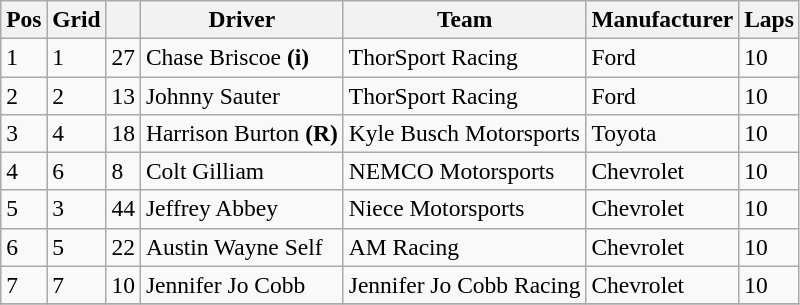<table class="wikitable" style="font-size:98%">
<tr>
<th>Pos</th>
<th>Grid</th>
<th></th>
<th>Driver</th>
<th>Team</th>
<th>Manufacturer</th>
<th>Laps</th>
</tr>
<tr>
<td>1</td>
<td>1</td>
<td>27</td>
<td>Chase Briscoe <strong>(i)</strong></td>
<td>ThorSport Racing</td>
<td>Ford</td>
<td>10</td>
</tr>
<tr>
<td>2</td>
<td>2</td>
<td>13</td>
<td>Johnny Sauter</td>
<td>ThorSport Racing</td>
<td>Ford</td>
<td>10</td>
</tr>
<tr>
<td>3</td>
<td>4</td>
<td>18</td>
<td>Harrison Burton <strong>(R)</strong></td>
<td>Kyle Busch Motorsports</td>
<td>Toyota</td>
<td>10</td>
</tr>
<tr>
<td>4</td>
<td>6</td>
<td>8</td>
<td>Colt Gilliam</td>
<td>NEMCO Motorsports</td>
<td>Chevrolet</td>
<td>10</td>
</tr>
<tr>
<td>5</td>
<td>3</td>
<td>44</td>
<td>Jeffrey Abbey</td>
<td>Niece Motorsports</td>
<td>Chevrolet</td>
<td>10</td>
</tr>
<tr>
<td>6</td>
<td>5</td>
<td>22</td>
<td>Austin Wayne Self</td>
<td>AM Racing</td>
<td>Chevrolet</td>
<td>10</td>
</tr>
<tr>
<td>7</td>
<td>7</td>
<td>10</td>
<td>Jennifer Jo Cobb</td>
<td>Jennifer Jo Cobb Racing</td>
<td>Chevrolet</td>
<td>10</td>
</tr>
<tr>
</tr>
</table>
